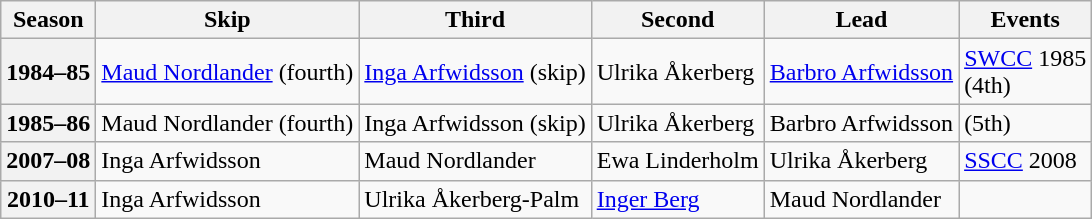<table class="wikitable">
<tr>
<th scope="col">Season</th>
<th scope="col">Skip</th>
<th scope="col">Third</th>
<th scope="col">Second</th>
<th scope="col">Lead</th>
<th scope="col">Events</th>
</tr>
<tr>
<th scope="row">1984–85</th>
<td><a href='#'>Maud Nordlander</a> (fourth)</td>
<td><a href='#'>Inga Arfwidsson</a> (skip)</td>
<td>Ulrika Åkerberg</td>
<td><a href='#'>Barbro Arfwidsson</a></td>
<td><a href='#'>SWCC</a> 1985 <br> (4th)</td>
</tr>
<tr>
<th scope="row">1985–86</th>
<td>Maud Nordlander (fourth)</td>
<td>Inga Arfwidsson (skip)</td>
<td>Ulrika Åkerberg</td>
<td>Barbro Arfwidsson</td>
<td> (5th)<br> </td>
</tr>
<tr>
<th scope="row">2007–08</th>
<td>Inga Arfwidsson</td>
<td>Maud Nordlander</td>
<td>Ewa Linderholm</td>
<td>Ulrika Åkerberg</td>
<td><a href='#'>SSCC</a> 2008 </td>
</tr>
<tr>
<th scope="row">2010–11</th>
<td>Inga Arfwidsson</td>
<td>Ulrika Åkerberg-Palm</td>
<td><a href='#'>Inger Berg</a></td>
<td>Maud Nordlander</td>
<td></td>
</tr>
</table>
